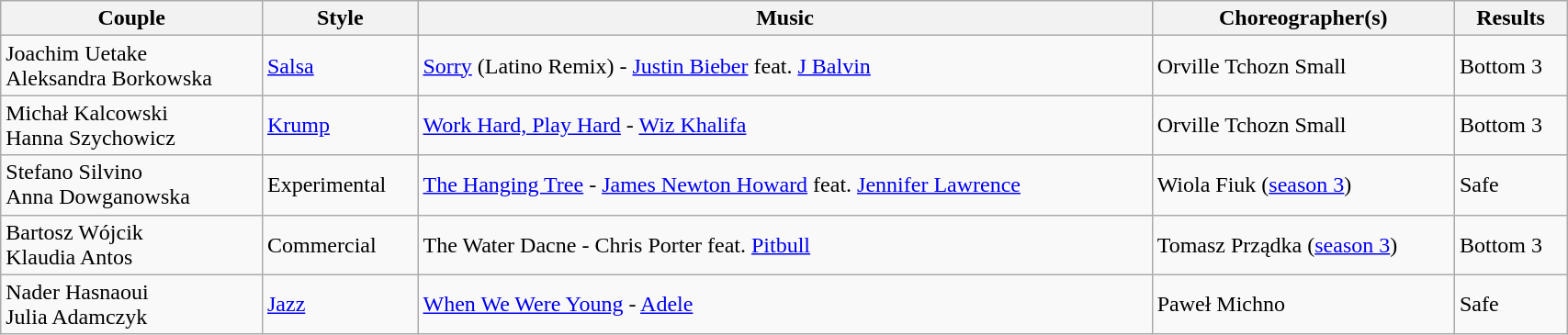<table class="wikitable" width="90%">
<tr>
<th>Couple</th>
<th>Style</th>
<th>Music</th>
<th>Choreographer(s)</th>
<th>Results</th>
</tr>
<tr>
<td>Joachim Uetake<br>Aleksandra Borkowska</td>
<td><a href='#'>Salsa</a></td>
<td><a href='#'>Sorry</a> (Latino Remix) - <a href='#'>Justin Bieber</a> feat. <a href='#'>J Balvin</a></td>
<td>Orville Tchozn Small</td>
<td>Bottom 3</td>
</tr>
<tr>
<td>Michał Kalcowski<br>Hanna Szychowicz</td>
<td><a href='#'>Krump</a></td>
<td><a href='#'>Work Hard, Play Hard</a> - <a href='#'>Wiz Khalifa</a></td>
<td>Orville Tchozn Small</td>
<td>Bottom 3</td>
</tr>
<tr>
<td>Stefano Silvino<br>Anna Dowganowska</td>
<td>Experimental</td>
<td><a href='#'>The Hanging Tree</a> - <a href='#'>James Newton Howard</a> feat. <a href='#'>Jennifer Lawrence</a></td>
<td>Wiola Fiuk (<a href='#'>season 3</a>)</td>
<td>Safe</td>
</tr>
<tr>
<td>Bartosz Wójcik<br>Klaudia Antos</td>
<td>Commercial</td>
<td>The Water Dacne - Chris Porter feat. <a href='#'>Pitbull</a></td>
<td>Tomasz Prządka (<a href='#'>season 3</a>)</td>
<td>Bottom 3</td>
</tr>
<tr>
<td>Nader Hasnaoui<br>Julia Adamczyk</td>
<td><a href='#'>Jazz</a></td>
<td><a href='#'>When We Were Young</a> - <a href='#'>Adele</a></td>
<td>Paweł Michno</td>
<td>Safe</td>
</tr>
</table>
